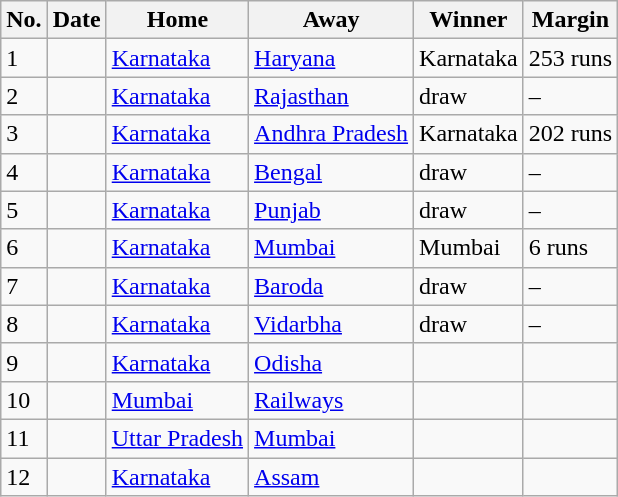<table class="wikitable">
<tr>
<th>No.</th>
<th>Date</th>
<th>Home</th>
<th>Away</th>
<th>Winner</th>
<th>Margin</th>
</tr>
<tr>
<td>1</td>
<td></td>
<td><a href='#'>Karnataka</a></td>
<td><a href='#'>Haryana</a></td>
<td>Karnataka</td>
<td>253 runs</td>
</tr>
<tr>
<td>2</td>
<td></td>
<td><a href='#'>Karnataka</a></td>
<td><a href='#'>Rajasthan</a></td>
<td>draw</td>
<td>–</td>
</tr>
<tr>
<td>3</td>
<td></td>
<td><a href='#'>Karnataka</a></td>
<td><a href='#'>Andhra Pradesh</a></td>
<td>Karnataka</td>
<td>202 runs</td>
</tr>
<tr>
<td>4</td>
<td></td>
<td><a href='#'>Karnataka</a></td>
<td><a href='#'>Bengal</a></td>
<td>draw</td>
<td>–</td>
</tr>
<tr>
<td>5</td>
<td></td>
<td><a href='#'>Karnataka</a></td>
<td><a href='#'>Punjab</a></td>
<td>draw</td>
<td>–</td>
</tr>
<tr>
<td>6</td>
<td></td>
<td><a href='#'>Karnataka</a></td>
<td><a href='#'>Mumbai</a></td>
<td>Mumbai</td>
<td>6 runs</td>
</tr>
<tr>
<td>7</td>
<td></td>
<td><a href='#'>Karnataka</a></td>
<td><a href='#'>Baroda</a></td>
<td>draw</td>
<td>–</td>
</tr>
<tr>
<td>8</td>
<td></td>
<td><a href='#'>Karnataka</a></td>
<td><a href='#'>Vidarbha</a></td>
<td>draw</td>
<td>–</td>
</tr>
<tr>
<td>9</td>
<td></td>
<td><a href='#'>Karnataka</a></td>
<td><a href='#'>Odisha</a></td>
<td></td>
<td></td>
</tr>
<tr>
<td>10</td>
<td></td>
<td><a href='#'>Mumbai</a></td>
<td><a href='#'>Railways</a></td>
<td></td>
<td></td>
</tr>
<tr>
<td>11</td>
<td></td>
<td><a href='#'>Uttar Pradesh</a></td>
<td><a href='#'>Mumbai</a></td>
<td></td>
<td></td>
</tr>
<tr>
<td>12</td>
<td></td>
<td><a href='#'>Karnataka</a></td>
<td><a href='#'>Assam</a></td>
<td></td>
<td></td>
</tr>
</table>
